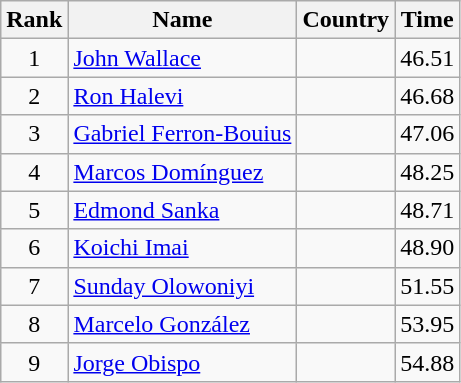<table class="wikitable" style="text-align:center">
<tr>
<th>Rank</th>
<th>Name</th>
<th>Country</th>
<th>Time</th>
</tr>
<tr>
<td>1</td>
<td align="left"><a href='#'>John Wallace</a></td>
<td align="left"></td>
<td>46.51</td>
</tr>
<tr>
<td>2</td>
<td align="left"><a href='#'>Ron Halevi</a></td>
<td align="left"></td>
<td>46.68</td>
</tr>
<tr>
<td>3</td>
<td align="left"><a href='#'>Gabriel Ferron-Bouius</a></td>
<td align="left"></td>
<td>47.06</td>
</tr>
<tr>
<td>4</td>
<td align="left"><a href='#'>Marcos Domínguez</a></td>
<td align="left"></td>
<td>48.25</td>
</tr>
<tr>
<td>5</td>
<td align="left"><a href='#'>Edmond Sanka</a></td>
<td align="left"></td>
<td>48.71</td>
</tr>
<tr>
<td>6</td>
<td align="left"><a href='#'>Koichi Imai</a></td>
<td align="left"></td>
<td>48.90</td>
</tr>
<tr>
<td>7</td>
<td align="left"><a href='#'>Sunday Olowoniyi</a></td>
<td align="left"></td>
<td>51.55</td>
</tr>
<tr>
<td>8</td>
<td align="left"><a href='#'>Marcelo González</a></td>
<td align="left"></td>
<td>53.95</td>
</tr>
<tr>
<td>9</td>
<td align="left"><a href='#'>Jorge Obispo</a></td>
<td align="left"></td>
<td>54.88</td>
</tr>
</table>
